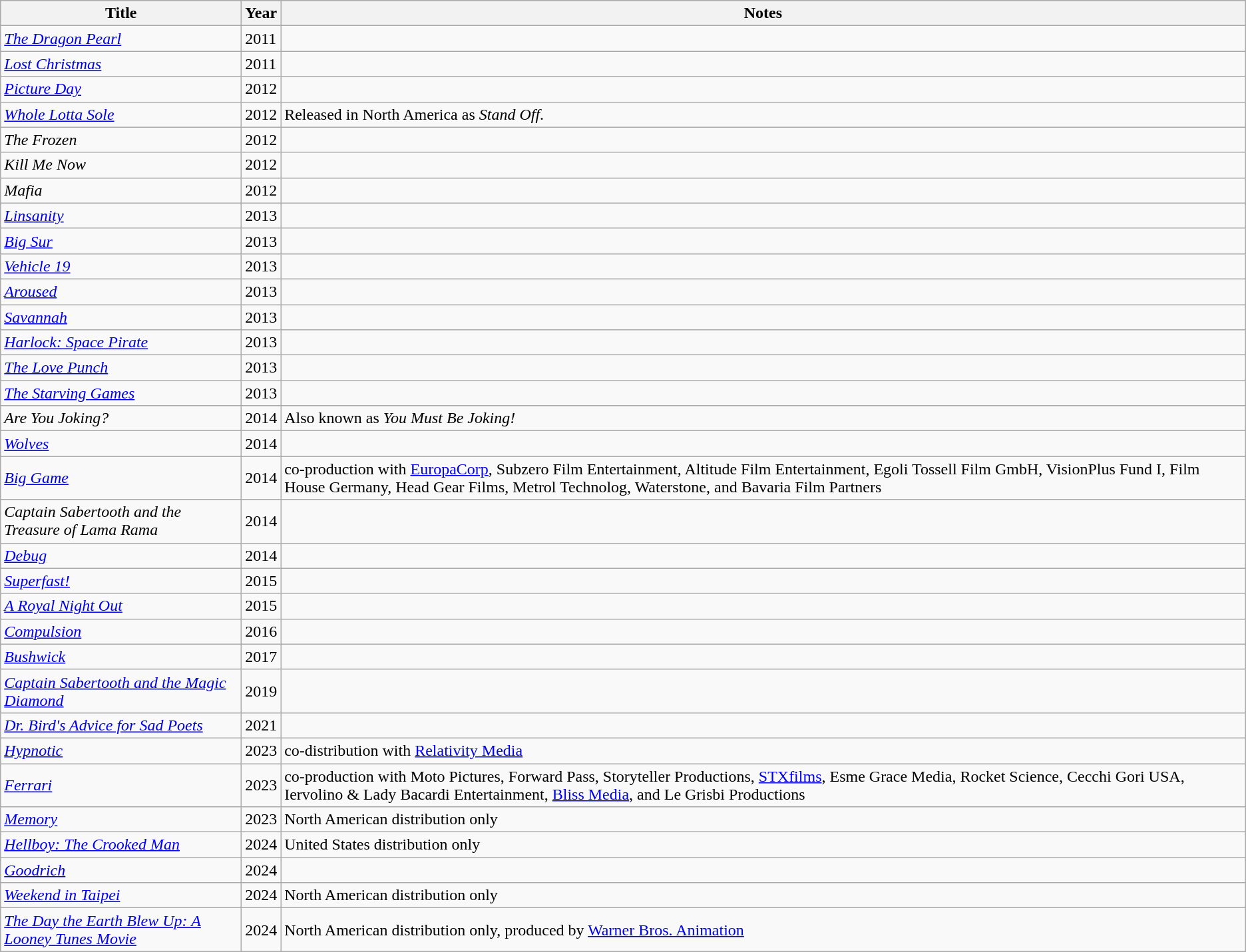<table class="wikitable">
<tr>
<th>Title</th>
<th>Year</th>
<th>Notes</th>
</tr>
<tr>
<td><em><a href='#'>The Dragon Pearl</a></em></td>
<td>2011</td>
<td></td>
</tr>
<tr>
<td><em><a href='#'>Lost Christmas</a></em></td>
<td>2011</td>
<td></td>
</tr>
<tr>
<td><a href='#'><em>Picture Day</em></a></td>
<td>2012</td>
<td></td>
</tr>
<tr>
<td><em><a href='#'>Whole Lotta Sole</a></em></td>
<td>2012</td>
<td>Released in North America as <em>Stand Off</em>.</td>
</tr>
<tr>
<td><em>The Frozen</em></td>
<td>2012</td>
<td></td>
</tr>
<tr>
<td><em>Kill Me Now</em></td>
<td>2012</td>
<td></td>
</tr>
<tr>
<td><em>Mafia</em></td>
<td>2012</td>
<td></td>
</tr>
<tr>
<td><em><a href='#'>Linsanity</a></em></td>
<td>2013</td>
<td></td>
</tr>
<tr>
<td><em><a href='#'>Big Sur</a></em></td>
<td>2013</td>
<td></td>
</tr>
<tr>
<td><em><a href='#'>Vehicle 19</a></em></td>
<td>2013</td>
<td></td>
</tr>
<tr>
<td><em><a href='#'>Aroused</a></em></td>
<td>2013</td>
<td></td>
</tr>
<tr>
<td><a href='#'><em>Savannah</em></a></td>
<td>2013</td>
<td></td>
</tr>
<tr>
<td><em><a href='#'>Harlock: Space Pirate</a></em></td>
<td>2013</td>
<td></td>
</tr>
<tr>
<td><em><a href='#'>The Love Punch</a></em></td>
<td>2013</td>
<td></td>
</tr>
<tr>
<td><em><a href='#'>The Starving Games</a></em></td>
<td>2013</td>
<td></td>
</tr>
<tr>
<td><em>Are You Joking?</em></td>
<td>2014</td>
<td>Also known as <em>You Must Be Joking!</em></td>
</tr>
<tr>
<td><em><a href='#'>Wolves</a></em></td>
<td>2014</td>
<td></td>
</tr>
<tr>
<td><em><a href='#'>Big Game</a></em></td>
<td>2014</td>
<td>co-production with <a href='#'>EuropaCorp</a>, Subzero Film Entertainment, Altitude Film Entertainment, Egoli Tossell Film GmbH, VisionPlus Fund I, Film House Germany, Head Gear Films, Metrol Technolog, Waterstone, and Bavaria Film Partners</td>
</tr>
<tr>
<td><em>Captain Sabertooth and the Treasure of Lama Rama</em></td>
<td>2014</td>
<td></td>
</tr>
<tr>
<td><em><a href='#'>Debug</a></em></td>
<td>2014</td>
<td></td>
</tr>
<tr>
<td><em><a href='#'>Superfast!</a></em></td>
<td>2015</td>
<td></td>
</tr>
<tr>
<td><em><a href='#'>A Royal Night Out</a></em></td>
<td>2015</td>
<td></td>
</tr>
<tr>
<td><em><a href='#'>Compulsion</a></em></td>
<td>2016</td>
<td></td>
</tr>
<tr>
<td><em><a href='#'>Bushwick</a></em></td>
<td>2017</td>
<td></td>
</tr>
<tr>
<td><em><a href='#'>Captain Sabertooth and the Magic Diamond</a></em></td>
<td>2019</td>
<td></td>
</tr>
<tr>
<td><em><a href='#'>Dr. Bird's Advice for Sad Poets</a></em></td>
<td>2021</td>
<td></td>
</tr>
<tr>
<td><em><a href='#'>Hypnotic</a></em></td>
<td>2023</td>
<td>co-distribution with <a href='#'>Relativity Media</a></td>
</tr>
<tr>
<td><em><a href='#'>Ferrari</a></em></td>
<td>2023</td>
<td>co-production with Moto Pictures, Forward Pass, Storyteller Productions, <a href='#'>STXfilms</a>, Esme Grace Media, Rocket Science, Cecchi Gori USA, Iervolino & Lady Bacardi Entertainment, <a href='#'>Bliss Media</a>, and Le Grisbi Productions</td>
</tr>
<tr>
<td><em><a href='#'>Memory</a></em></td>
<td>2023</td>
<td>North American distribution only</td>
</tr>
<tr>
<td><em><a href='#'>Hellboy: The Crooked Man</a></em></td>
<td>2024</td>
<td>United States distribution only</td>
</tr>
<tr>
<td><em><a href='#'>Goodrich</a></em></td>
<td>2024</td>
<td></td>
</tr>
<tr>
<td><em><a href='#'>Weekend in Taipei</a></em></td>
<td>2024</td>
<td>North American distribution only</td>
</tr>
<tr>
<td><em><a href='#'>The Day the Earth Blew Up: A Looney Tunes Movie</a></em></td>
<td>2024</td>
<td>North American distribution only, produced by <a href='#'>Warner Bros. Animation</a></td>
</tr>
</table>
